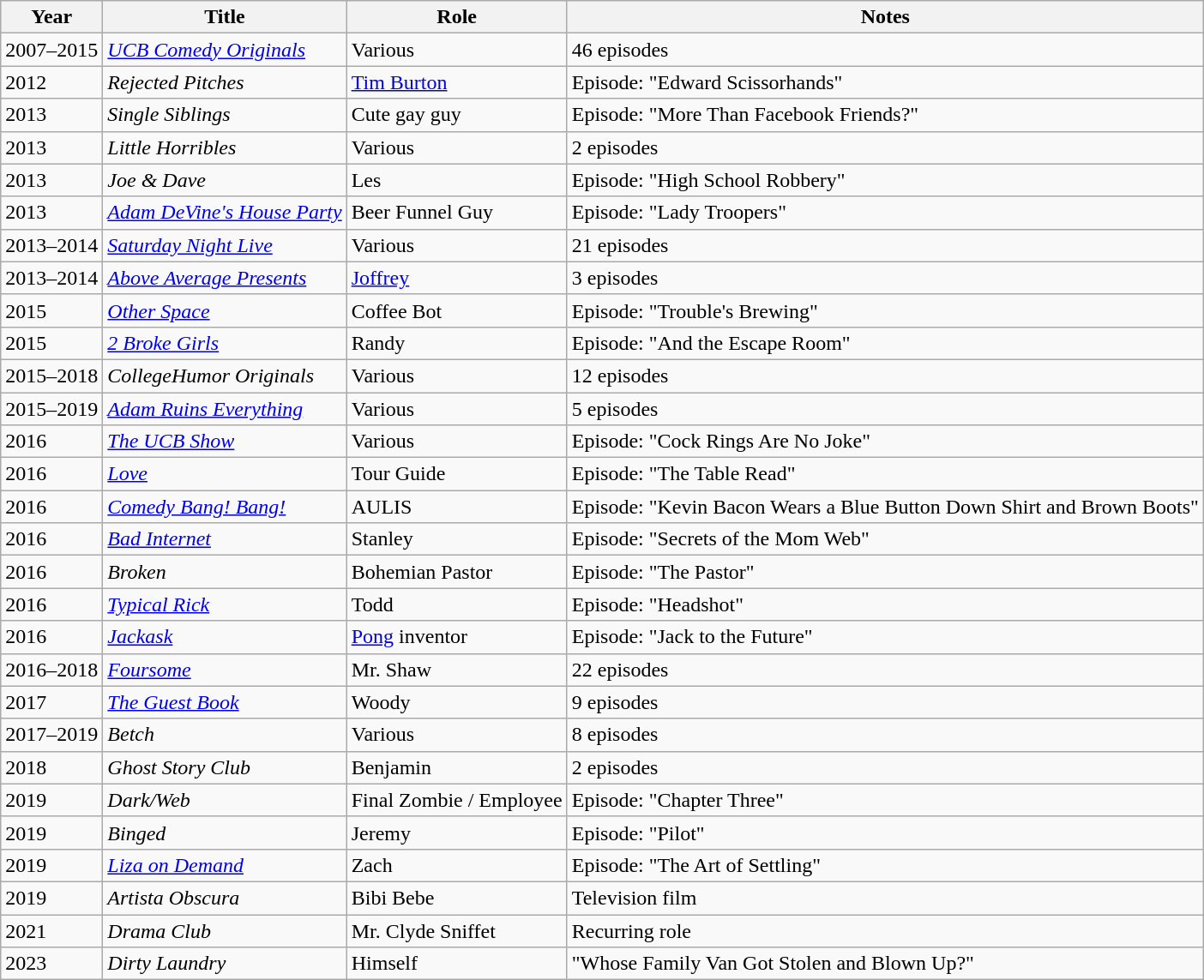<table class="wikitable">
<tr>
<th>Year</th>
<th>Title</th>
<th>Role</th>
<th>Notes</th>
</tr>
<tr>
<td>2007–2015</td>
<td><em><a href='#'>UCB Comedy Originals</a></em></td>
<td>Various</td>
<td>46 episodes</td>
</tr>
<tr>
<td>2012</td>
<td><em>Rejected Pitches</em></td>
<td><a href='#'>Tim Burton</a></td>
<td>Episode: "Edward Scissorhands"</td>
</tr>
<tr>
<td>2013</td>
<td><em>Single Siblings</em></td>
<td>Cute gay guy</td>
<td>Episode: "More Than Facebook Friends?"</td>
</tr>
<tr>
<td>2013</td>
<td><em>Little Horribles</em></td>
<td>Various</td>
<td>2 episodes</td>
</tr>
<tr>
<td>2013</td>
<td><em>Joe & Dave</em></td>
<td>Les</td>
<td>Episode: "High School Robbery"</td>
</tr>
<tr>
<td>2013</td>
<td><em><a href='#'>Adam DeVine's House Party</a></em></td>
<td>Beer Funnel Guy</td>
<td>Episode: "Lady Troopers"</td>
</tr>
<tr>
<td>2013–2014</td>
<td><em><a href='#'>Saturday Night Live</a></em></td>
<td>Various</td>
<td>21 episodes</td>
</tr>
<tr>
<td>2013–2014</td>
<td><em><a href='#'>Above Average Presents</a></em></td>
<td><a href='#'>Joffrey</a></td>
<td>3 episodes</td>
</tr>
<tr>
<td>2015</td>
<td><em><a href='#'>Other Space</a></em></td>
<td>Coffee Bot</td>
<td>Episode: "Trouble's Brewing"</td>
</tr>
<tr>
<td>2015</td>
<td><em><a href='#'>2 Broke Girls</a></em></td>
<td>Randy</td>
<td>Episode: "And the Escape Room"</td>
</tr>
<tr>
<td>2015–2018</td>
<td><em>CollegeHumor Originals</em></td>
<td>Various</td>
<td>12 episodes</td>
</tr>
<tr>
<td>2015–2019</td>
<td><em><a href='#'>Adam Ruins Everything</a></em></td>
<td>Various</td>
<td>5 episodes</td>
</tr>
<tr>
<td>2016</td>
<td><em><a href='#'>The UCB Show</a></em></td>
<td>Various</td>
<td>Episode: "Cock Rings Are No Joke"</td>
</tr>
<tr>
<td>2016</td>
<td><a href='#'><em>Love</em></a></td>
<td>Tour Guide</td>
<td>Episode: "The Table Read"</td>
</tr>
<tr>
<td>2016</td>
<td><a href='#'><em>Comedy Bang! Bang!</em></a></td>
<td>AULIS</td>
<td>Episode: "Kevin Bacon Wears a Blue Button Down Shirt and Brown Boots"</td>
</tr>
<tr>
<td>2016</td>
<td><em><a href='#'>Bad Internet</a></em></td>
<td>Stanley</td>
<td>Episode: "Secrets of the Mom Web"</td>
</tr>
<tr>
<td>2016</td>
<td><em>Broken</em></td>
<td>Bohemian Pastor</td>
<td>Episode: "The Pastor"</td>
</tr>
<tr>
<td>2016</td>
<td><em><a href='#'>Typical Rick</a></em></td>
<td>Todd</td>
<td>Episode: "Headshot"</td>
</tr>
<tr>
<td>2016</td>
<td><em><a href='#'>Jackask</a></em></td>
<td><a href='#'>Pong</a> inventor</td>
<td>Episode: "Jack to the Future"</td>
</tr>
<tr>
<td>2016–2018</td>
<td><a href='#'><em>Foursome</em></a></td>
<td>Mr. Shaw</td>
<td>22 episodes</td>
</tr>
<tr>
<td>2017</td>
<td><em><a href='#'>The Guest Book</a></em></td>
<td>Woody</td>
<td>9 episodes</td>
</tr>
<tr>
<td>2017–2019</td>
<td><em>Betch</em></td>
<td>Various</td>
<td>8 episodes</td>
</tr>
<tr>
<td>2018</td>
<td><em>Ghost Story Club</em></td>
<td>Benjamin</td>
<td>2 episodes</td>
</tr>
<tr>
<td>2019</td>
<td><em>Dark/Web</em></td>
<td>Final Zombie / Employee</td>
<td>Episode: "Chapter Three"</td>
</tr>
<tr>
<td>2019</td>
<td><em>Binged</em></td>
<td>Jeremy</td>
<td>Episode: "Pilot"</td>
</tr>
<tr>
<td>2019</td>
<td><em><a href='#'>Liza on Demand</a></em></td>
<td>Zach</td>
<td>Episode: "The Art of Settling"</td>
</tr>
<tr>
<td>2019</td>
<td><em>Artista Obscura</em></td>
<td>Bibi Bebe</td>
<td>Television film</td>
</tr>
<tr>
<td>2021</td>
<td><em>Drama Club</em></td>
<td>Mr. Clyde Sniffet</td>
<td>Recurring role</td>
</tr>
<tr>
<td>2023</td>
<td><em>Dirty Laundry</em></td>
<td>Himself</td>
<td>"Whose Family Van Got Stolen and Blown Up?"</td>
</tr>
</table>
